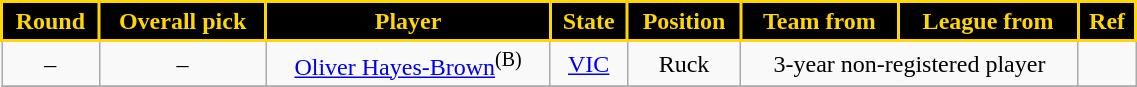<table class="wikitable" style="text-align:center; font-size:100%; width:60%;">
<tr>
<th style="background:black; border: solid gold 2px; color:gold;">Round</th>
<th style="background:black; border: solid gold 2px; color:gold;">Overall pick</th>
<th style="background:black; border: solid gold 2px; color:gold;">Player</th>
<th style="background:black; border: solid gold 2px; color:gold;">State</th>
<th style="background:black; border: solid gold 2px; color:gold;">Position</th>
<th style="background:black; border: solid gold 2px; color:gold;">Team from</th>
<th style="background:black; border: solid gold 2px; color:gold;">League from</th>
<th style="background:black; border: solid gold 2px; color:gold;">Ref</th>
</tr>
<tr>
<td>–</td>
<td>–</td>
<td><a href='#'>Oliver Hayes-Brown</a><sup>(B)</sup></td>
<td><a href='#'>VIC</a></td>
<td>Ruck</td>
<td colspan=2>3-year non-registered player</td>
<td></td>
</tr>
<tr>
</tr>
</table>
